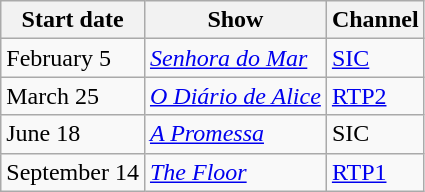<table class="wikitable">
<tr>
<th>Start date</th>
<th>Show</th>
<th>Channel</th>
</tr>
<tr>
<td>February 5</td>
<td><em><a href='#'>Senhora do Mar</a></em></td>
<td><a href='#'>SIC</a></td>
</tr>
<tr>
<td>March 25</td>
<td><em><a href='#'>O Diário de Alice</a></em></td>
<td><a href='#'>RTP2</a></td>
</tr>
<tr>
<td>June 18</td>
<td><em><a href='#'>A Promessa</a></em></td>
<td>SIC</td>
</tr>
<tr>
<td>September 14</td>
<td><em><a href='#'>The Floor</a></em></td>
<td><a href='#'>RTP1</a></td>
</tr>
</table>
